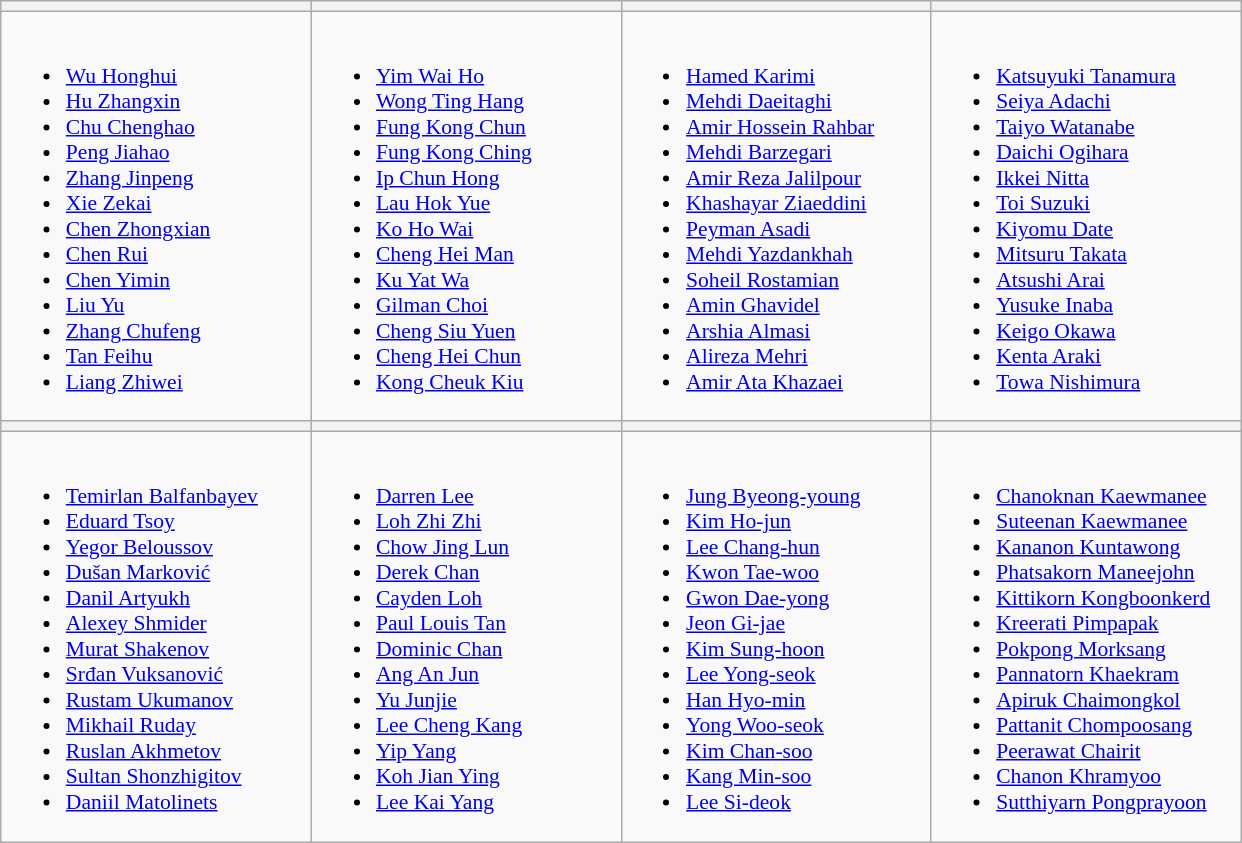<table class="wikitable" style="font-size:90%">
<tr>
<th width=200></th>
<th width=200></th>
<th width=200></th>
<th width=200></th>
</tr>
<tr>
<td valign=top><br><ul><li><a href='#'>Wu Honghui</a></li><li><a href='#'>Hu Zhangxin</a></li><li><a href='#'>Chu Chenghao</a></li><li><a href='#'>Peng Jiahao</a></li><li><a href='#'>Zhang Jinpeng</a></li><li><a href='#'>Xie Zekai</a></li><li><a href='#'>Chen Zhongxian</a></li><li><a href='#'>Chen Rui</a></li><li><a href='#'>Chen Yimin</a></li><li><a href='#'>Liu Yu</a></li><li><a href='#'>Zhang Chufeng</a></li><li><a href='#'>Tan Feihu</a></li><li><a href='#'>Liang Zhiwei</a></li></ul></td>
<td valign=top><br><ul><li><a href='#'>Yim Wai Ho</a></li><li><a href='#'>Wong Ting Hang</a></li><li><a href='#'>Fung Kong Chun</a></li><li><a href='#'>Fung Kong Ching</a></li><li><a href='#'>Ip Chun Hong</a></li><li><a href='#'>Lau Hok Yue</a></li><li><a href='#'>Ko Ho Wai</a></li><li><a href='#'>Cheng Hei Man</a></li><li><a href='#'>Ku Yat Wa</a></li><li><a href='#'>Gilman Choi</a></li><li><a href='#'>Cheng Siu Yuen</a></li><li><a href='#'>Cheng Hei Chun</a></li><li><a href='#'>Kong Cheuk Kiu</a></li></ul></td>
<td valign=top><br><ul><li><a href='#'>Hamed Karimi</a></li><li><a href='#'>Mehdi Daeitaghi</a></li><li><a href='#'>Amir Hossein Rahbar</a></li><li><a href='#'>Mehdi Barzegari</a></li><li><a href='#'>Amir Reza Jalilpour</a></li><li><a href='#'>Khashayar Ziaeddini</a></li><li><a href='#'>Peyman Asadi</a></li><li><a href='#'>Mehdi Yazdankhah</a></li><li><a href='#'>Soheil Rostamian</a></li><li><a href='#'>Amin Ghavidel</a></li><li><a href='#'>Arshia Almasi</a></li><li><a href='#'>Alireza Mehri</a></li><li><a href='#'>Amir Ata Khazaei</a></li></ul></td>
<td valign=top><br><ul><li><a href='#'>Katsuyuki Tanamura</a></li><li><a href='#'>Seiya Adachi</a></li><li><a href='#'>Taiyo Watanabe</a></li><li><a href='#'>Daichi Ogihara</a></li><li><a href='#'>Ikkei Nitta</a></li><li><a href='#'>Toi Suzuki</a></li><li><a href='#'>Kiyomu Date</a></li><li><a href='#'>Mitsuru Takata</a></li><li><a href='#'>Atsushi Arai</a></li><li><a href='#'>Yusuke Inaba</a></li><li><a href='#'>Keigo Okawa</a></li><li><a href='#'>Kenta Araki</a></li><li><a href='#'>Towa Nishimura</a></li></ul></td>
</tr>
<tr>
<th></th>
<th></th>
<th></th>
<th></th>
</tr>
<tr>
<td valign=top><br><ul><li><a href='#'>Temirlan Balfanbayev</a></li><li><a href='#'>Eduard Tsoy</a></li><li><a href='#'>Yegor Beloussov</a></li><li><a href='#'>Dušan Marković</a></li><li><a href='#'>Danil Artyukh</a></li><li><a href='#'>Alexey Shmider</a></li><li><a href='#'>Murat Shakenov</a></li><li><a href='#'>Srđan Vuksanović</a></li><li><a href='#'>Rustam Ukumanov</a></li><li><a href='#'>Mikhail Ruday</a></li><li><a href='#'>Ruslan Akhmetov</a></li><li><a href='#'>Sultan Shonzhigitov</a></li><li><a href='#'>Daniil Matolinets</a></li></ul></td>
<td valign=top><br><ul><li><a href='#'>Darren Lee</a></li><li><a href='#'>Loh Zhi Zhi</a></li><li><a href='#'>Chow Jing Lun</a></li><li><a href='#'>Derek Chan</a></li><li><a href='#'>Cayden Loh</a></li><li><a href='#'>Paul Louis Tan</a></li><li><a href='#'>Dominic Chan</a></li><li><a href='#'>Ang An Jun</a></li><li><a href='#'>Yu Junjie</a></li><li><a href='#'>Lee Cheng Kang</a></li><li><a href='#'>Yip Yang</a></li><li><a href='#'>Koh Jian Ying</a></li><li><a href='#'>Lee Kai Yang</a></li></ul></td>
<td valign=top><br><ul><li><a href='#'>Jung Byeong-young</a></li><li><a href='#'>Kim Ho-jun</a></li><li><a href='#'>Lee Chang-hun</a></li><li><a href='#'>Kwon Tae-woo</a></li><li><a href='#'>Gwon Dae-yong</a></li><li><a href='#'>Jeon Gi-jae</a></li><li><a href='#'>Kim Sung-hoon</a></li><li><a href='#'>Lee Yong-seok</a></li><li><a href='#'>Han Hyo-min</a></li><li><a href='#'>Yong Woo-seok</a></li><li><a href='#'>Kim Chan-soo</a></li><li><a href='#'>Kang Min-soo</a></li><li><a href='#'>Lee Si-deok</a></li></ul></td>
<td valign=top><br><ul><li><a href='#'>Chanoknan Kaewmanee</a></li><li><a href='#'>Suteenan Kaewmanee</a></li><li><a href='#'>Kananon Kuntawong</a></li><li><a href='#'>Phatsakorn Maneejohn</a></li><li><a href='#'>Kittikorn Kongboonkerd</a></li><li><a href='#'>Kreerati Pimpapak</a></li><li><a href='#'>Pokpong Morksang</a></li><li><a href='#'>Pannatorn Khaekram</a></li><li><a href='#'>Apiruk Chaimongkol</a></li><li><a href='#'>Pattanit Chompoosang</a></li><li><a href='#'>Peerawat Chairit</a></li><li><a href='#'>Chanon Khramyoo</a></li><li><a href='#'>Sutthiyarn Pongprayoon</a></li></ul></td>
</tr>
</table>
